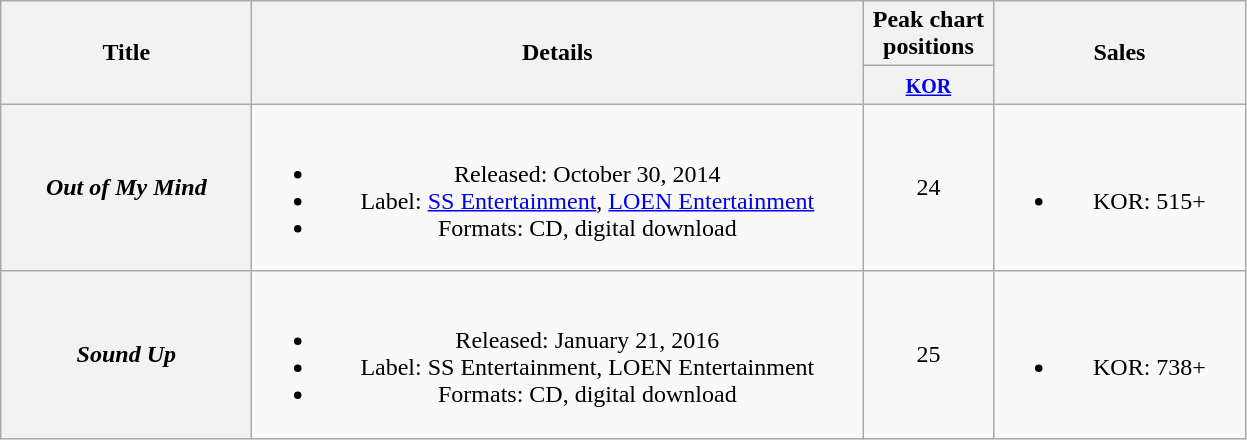<table class="wikitable plainrowheaders" style="text-align:center;">
<tr>
<th scope="col" rowspan="2" style="width:10em;">Title</th>
<th scope="col" rowspan="2" style="width:25em;">Details</th>
<th scope="col" colspan="1" style="width:5em;">Peak chart positions</th>
<th scope="col" rowspan="2" style="width:10em;">Sales</th>
</tr>
<tr>
<th><small><a href='#'>KOR</a></small><br></th>
</tr>
<tr>
<th scope="row"><em>Out of My Mind</em></th>
<td><br><ul><li>Released: October 30, 2014</li><li>Label: <a href='#'>SS Entertainment</a>, <a href='#'>LOEN Entertainment</a></li><li>Formats: CD, digital download</li></ul></td>
<td>24</td>
<td><br><ul><li>KOR: 515+</li></ul></td>
</tr>
<tr>
<th scope="row"><em>Sound Up</em></th>
<td><br><ul><li>Released: January 21, 2016</li><li>Label: SS Entertainment, LOEN Entertainment</li><li>Formats: CD, digital download</li></ul></td>
<td>25</td>
<td><br><ul><li>KOR: 738+</li></ul></td>
</tr>
</table>
